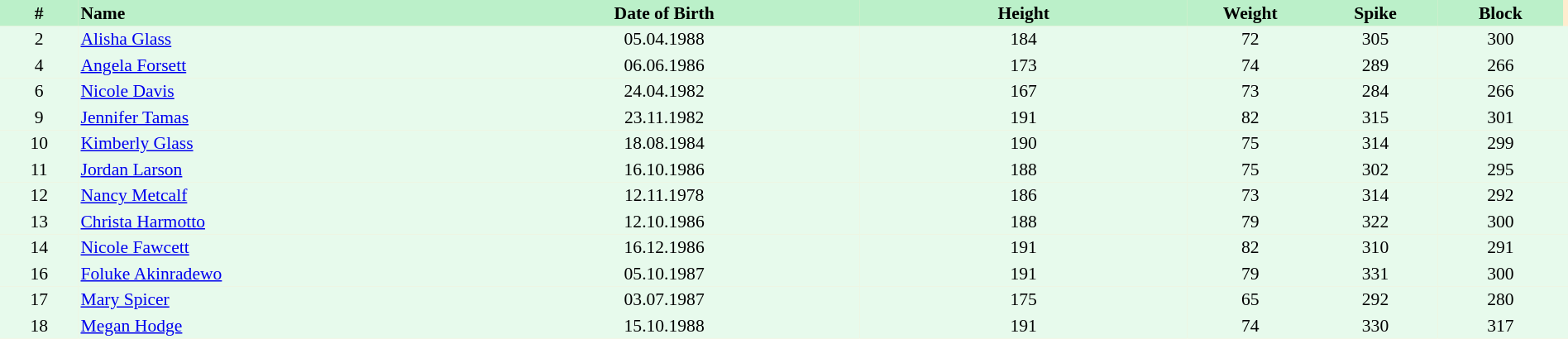<table border=0 cellpadding=2 cellspacing=0  |- bgcolor=#FFECCE style="text-align:center; font-size:90%;" width=100%>
<tr bgcolor=#BBF0C9>
<th width=5%>#</th>
<th width=25% align=left>Name</th>
<th width=25%>Date of Birth</th>
<th width=21%>Height</th>
<th width=8%>Weight</th>
<th width=8%>Spike</th>
<th width=8%>Block</th>
</tr>
<tr bgcolor=#E7FAEC>
<td>2</td>
<td align=left><a href='#'>Alisha Glass</a></td>
<td>05.04.1988</td>
<td>184</td>
<td>72</td>
<td>305</td>
<td>300</td>
<td></td>
</tr>
<tr bgcolor=#E7FAEC>
<td>4</td>
<td align=left><a href='#'>Angela Forsett</a></td>
<td>06.06.1986</td>
<td>173</td>
<td>74</td>
<td>289</td>
<td>266</td>
<td></td>
</tr>
<tr bgcolor=#E7FAEC>
<td>6</td>
<td align=left><a href='#'>Nicole Davis</a></td>
<td>24.04.1982</td>
<td>167</td>
<td>73</td>
<td>284</td>
<td>266</td>
<td></td>
</tr>
<tr bgcolor=#E7FAEC>
<td>9</td>
<td align=left><a href='#'>Jennifer Tamas</a></td>
<td>23.11.1982</td>
<td>191</td>
<td>82</td>
<td>315</td>
<td>301</td>
<td></td>
</tr>
<tr bgcolor=#E7FAEC>
<td>10</td>
<td align=left><a href='#'>Kimberly Glass</a></td>
<td>18.08.1984</td>
<td>190</td>
<td>75</td>
<td>314</td>
<td>299</td>
<td></td>
</tr>
<tr bgcolor=#E7FAEC>
<td>11</td>
<td align=left><a href='#'>Jordan Larson</a></td>
<td>16.10.1986</td>
<td>188</td>
<td>75</td>
<td>302</td>
<td>295</td>
<td></td>
</tr>
<tr bgcolor=#E7FAEC>
<td>12</td>
<td align=left><a href='#'>Nancy Metcalf</a></td>
<td>12.11.1978</td>
<td>186</td>
<td>73</td>
<td>314</td>
<td>292</td>
<td></td>
</tr>
<tr bgcolor=#E7FAEC>
<td>13</td>
<td align=left><a href='#'>Christa Harmotto</a></td>
<td>12.10.1986</td>
<td>188</td>
<td>79</td>
<td>322</td>
<td>300</td>
<td></td>
</tr>
<tr bgcolor=#E7FAEC>
<td>14</td>
<td align=left><a href='#'>Nicole Fawcett</a></td>
<td>16.12.1986</td>
<td>191</td>
<td>82</td>
<td>310</td>
<td>291</td>
<td></td>
</tr>
<tr bgcolor=#E7FAEC>
<td>16</td>
<td align=left><a href='#'>Foluke Akinradewo</a></td>
<td>05.10.1987</td>
<td>191</td>
<td>79</td>
<td>331</td>
<td>300</td>
<td></td>
</tr>
<tr bgcolor=#E7FAEC>
<td>17</td>
<td align=left><a href='#'>Mary Spicer</a></td>
<td>03.07.1987</td>
<td>175</td>
<td>65</td>
<td>292</td>
<td>280</td>
<td></td>
</tr>
<tr bgcolor=#E7FAEC>
<td>18</td>
<td align=left><a href='#'>Megan Hodge</a></td>
<td>15.10.1988</td>
<td>191</td>
<td>74</td>
<td>330</td>
<td>317</td>
<td></td>
</tr>
</table>
